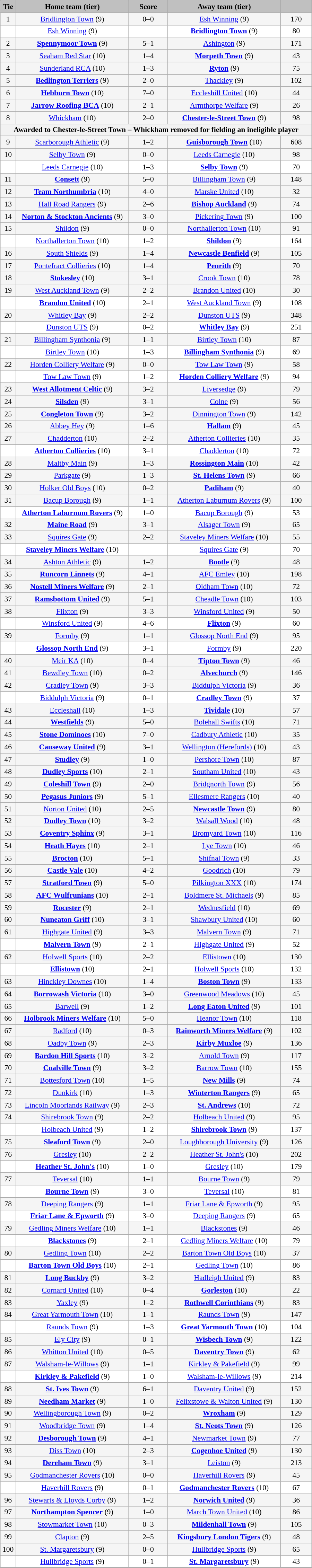<table class="wikitable" style="width: 600px; background:WhiteSmoke; text-align:center; font-size:90%">
<tr>
<td scope="col" style="width:  5.00%; background:silver;"><strong>Tie</strong></td>
<td scope="col" style="width: 36.25%; background:silver;"><strong>Home team (tier)</strong></td>
<td scope="col" style="width: 12.50%; background:silver;"><strong>Score</strong></td>
<td scope="col" style="width: 36.25%; background:silver;"><strong>Away team (tier)</strong></td>
<td scope="col" style="width: 10.00%; background:silver;"><strong></strong></td>
</tr>
<tr>
<td>1</td>
<td><a href='#'>Bridlington Town</a> (9)</td>
<td>0–0</td>
<td><a href='#'>Esh Winning</a> (9)</td>
<td>170</td>
</tr>
<tr style="background:white;">
<td><em></em></td>
<td><a href='#'>Esh Winning</a> (9)</td>
<td></td>
<td><strong><a href='#'>Bridlington Town</a></strong> (9)</td>
<td>80</td>
</tr>
<tr>
<td>2</td>
<td><strong><a href='#'>Spennymoor Town</a></strong> (9)</td>
<td>5–1</td>
<td><a href='#'>Ashington</a> (9)</td>
<td>171</td>
</tr>
<tr>
<td>3</td>
<td><a href='#'>Seaham Red Star</a> (10)</td>
<td>1–4</td>
<td><strong><a href='#'>Morpeth Town</a></strong> (9)</td>
<td>43</td>
</tr>
<tr>
<td>4</td>
<td><a href='#'>Sunderland RCA</a> (10)</td>
<td>1–3</td>
<td><strong><a href='#'>Ryton</a></strong> (9)</td>
<td>75</td>
</tr>
<tr>
<td>5</td>
<td><strong><a href='#'>Bedlington Terriers</a></strong> (9)</td>
<td>2–0</td>
<td><a href='#'>Thackley</a> (9)</td>
<td>102</td>
</tr>
<tr>
<td>6</td>
<td><strong><a href='#'>Hebburn Town</a></strong> (10)</td>
<td>7–0</td>
<td><a href='#'>Eccleshill United</a> (10)</td>
<td>44</td>
</tr>
<tr>
<td>7</td>
<td><strong><a href='#'>Jarrow Roofing BCA</a></strong> (10)</td>
<td>2–1</td>
<td><a href='#'>Armthorpe Welfare</a> (9)</td>
<td>26</td>
</tr>
<tr>
<td>8</td>
<td><a href='#'>Whickham</a> (10)</td>
<td>2–0</td>
<td><strong><a href='#'>Chester-le-Street Town</a></strong> (9)</td>
<td>98</td>
</tr>
<tr>
<th colspan="5">Awarded to Chester-le-Street Town – Whickham removed for fielding an ineligible player</th>
</tr>
<tr>
<td>9</td>
<td><a href='#'>Scarborough Athletic</a> (9)</td>
<td>1–2</td>
<td><strong><a href='#'>Guisborough Town</a></strong> (10)</td>
<td>608</td>
</tr>
<tr>
<td>10</td>
<td><a href='#'>Selby Town</a> (9)</td>
<td>0–0</td>
<td><a href='#'>Leeds Carnegie</a> (10)</td>
<td>98</td>
</tr>
<tr style="background:white;">
<td><em></em></td>
<td><a href='#'>Leeds Carnegie</a> (10)</td>
<td>1–3</td>
<td><strong><a href='#'>Selby Town</a></strong> (9)</td>
<td>70</td>
</tr>
<tr>
<td>11</td>
<td><strong><a href='#'>Consett</a></strong> (9)</td>
<td>5–0</td>
<td><a href='#'>Billingham Town</a> (9)</td>
<td>148</td>
</tr>
<tr>
<td>12</td>
<td><strong><a href='#'>Team Northumbria</a></strong> (10)</td>
<td>4–0</td>
<td><a href='#'>Marske United</a> (10)</td>
<td>32</td>
</tr>
<tr>
<td>13</td>
<td><a href='#'>Hall Road Rangers</a> (9)</td>
<td>2–6</td>
<td><strong><a href='#'>Bishop Auckland</a></strong> (9)</td>
<td>74</td>
</tr>
<tr>
<td>14</td>
<td><strong><a href='#'>Norton & Stockton Ancients</a></strong> (9)</td>
<td>3–0</td>
<td><a href='#'>Pickering Town</a> (9)</td>
<td>100</td>
</tr>
<tr>
<td>15</td>
<td><a href='#'>Shildon</a> (9)</td>
<td>0–0</td>
<td><a href='#'>Northallerton Town</a> (10)</td>
<td>91</td>
</tr>
<tr style="background:white;">
<td><em></em></td>
<td><a href='#'>Northallerton Town</a> (10)</td>
<td>1–2</td>
<td><strong><a href='#'>Shildon</a></strong> (9)</td>
<td>164</td>
</tr>
<tr>
<td>16</td>
<td><a href='#'>South Shields</a> (9)</td>
<td>1–4</td>
<td><strong><a href='#'>Newcastle Benfield</a></strong> (9)</td>
<td>105</td>
</tr>
<tr>
<td>17</td>
<td><a href='#'>Pontefract Collieries</a> (10)</td>
<td>1–4</td>
<td><strong><a href='#'>Penrith</a></strong> (9)</td>
<td>70</td>
</tr>
<tr>
<td>18</td>
<td><strong><a href='#'>Stokesley</a></strong> (10)</td>
<td>3–1</td>
<td><a href='#'>Crook Town</a> (10)</td>
<td>78</td>
</tr>
<tr>
<td>19</td>
<td><a href='#'>West Auckland Town</a> (9)</td>
<td>2–2</td>
<td><a href='#'>Brandon United</a> (10)</td>
<td>30</td>
</tr>
<tr style="background:white;">
<td><em></em></td>
<td><strong><a href='#'>Brandon United</a></strong> (10)</td>
<td>2–1</td>
<td><a href='#'>West Auckland Town</a> (9)</td>
<td>108</td>
</tr>
<tr>
<td>20</td>
<td><a href='#'>Whitley Bay</a> (9)</td>
<td>2–2</td>
<td><a href='#'>Dunston UTS</a> (9)</td>
<td>348</td>
</tr>
<tr style="background:white;">
<td><em></em></td>
<td><a href='#'>Dunston UTS</a> (9)</td>
<td>0–2</td>
<td><strong><a href='#'>Whitley Bay</a></strong> (9)</td>
<td>251</td>
</tr>
<tr>
<td>21</td>
<td><a href='#'>Billingham Synthonia</a> (9)</td>
<td>1–1</td>
<td><a href='#'>Birtley Town</a> (10)</td>
<td>87</td>
</tr>
<tr style="background:white;">
<td><em></em></td>
<td><a href='#'>Birtley Town</a> (10)</td>
<td>1–3</td>
<td><strong><a href='#'>Billingham Synthonia</a></strong> (9)</td>
<td>69</td>
</tr>
<tr>
<td>22</td>
<td><a href='#'>Horden Colliery Welfare</a> (9)</td>
<td>0–0</td>
<td><a href='#'>Tow Law Town</a> (9)</td>
<td>58</td>
</tr>
<tr style="background:white;">
<td><em></em></td>
<td><a href='#'>Tow Law Town</a> (9)</td>
<td>1–2</td>
<td><strong><a href='#'>Horden Colliery Welfare</a></strong> (9)</td>
<td>94</td>
</tr>
<tr>
<td>23</td>
<td><strong><a href='#'>West Allotment Celtic</a></strong> (9)</td>
<td>3–2</td>
<td><a href='#'>Liversedge</a> (9)</td>
<td>79</td>
</tr>
<tr>
<td>24</td>
<td><strong><a href='#'>Silsden</a></strong> (9)</td>
<td>3–1</td>
<td><a href='#'>Colne</a> (9)</td>
<td>56</td>
</tr>
<tr>
<td>25</td>
<td><strong><a href='#'>Congleton Town</a></strong> (9)</td>
<td>3–2</td>
<td><a href='#'>Dinnington Town</a> (9)</td>
<td>142</td>
</tr>
<tr>
<td>26</td>
<td><a href='#'>Abbey Hey</a> (9)</td>
<td>1–6</td>
<td><strong><a href='#'>Hallam</a></strong> (9)</td>
<td>45</td>
</tr>
<tr>
<td>27</td>
<td><a href='#'>Chadderton</a> (10)</td>
<td>2–2</td>
<td><a href='#'>Atherton Collieries</a> (10)</td>
<td>35</td>
</tr>
<tr style="background:white;">
<td><em></em></td>
<td><strong><a href='#'>Atherton Collieries</a></strong> (10)</td>
<td>3–1</td>
<td><a href='#'>Chadderton</a> (10)</td>
<td>72</td>
</tr>
<tr>
<td>28</td>
<td><a href='#'>Maltby Main</a> (9)</td>
<td>1–3</td>
<td><strong><a href='#'>Rossington Main</a></strong> (10)</td>
<td>42</td>
</tr>
<tr>
<td>29</td>
<td><a href='#'>Parkgate</a> (9)</td>
<td>1–3</td>
<td><strong><a href='#'>St. Helens Town</a></strong> (9)</td>
<td>66</td>
</tr>
<tr>
<td>30</td>
<td><a href='#'>Holker Old Boys</a> (10)</td>
<td>0–2</td>
<td><strong><a href='#'>Padiham</a></strong> (9)</td>
<td>40</td>
</tr>
<tr>
<td>31</td>
<td><a href='#'>Bacup Borough</a> (9)</td>
<td>1–1</td>
<td><a href='#'>Atherton Laburnum Rovers</a> (9)</td>
<td>100</td>
</tr>
<tr style="background:white;">
<td><em></em></td>
<td><strong><a href='#'>Atherton Laburnum Rovers</a></strong> (9)</td>
<td>1–0 </td>
<td><a href='#'>Bacup Borough</a> (9)</td>
<td>53</td>
</tr>
<tr>
<td>32</td>
<td><strong><a href='#'>Maine Road</a></strong> (9)</td>
<td>3–1</td>
<td><a href='#'>Alsager Town</a> (9)</td>
<td>65</td>
</tr>
<tr>
<td>33</td>
<td><a href='#'>Squires Gate</a> (9)</td>
<td>2–2</td>
<td><a href='#'>Staveley Miners Welfare</a> (10)</td>
<td>55</td>
</tr>
<tr style="background:white;">
<td><em></em></td>
<td><strong><a href='#'>Staveley Miners Welfare</a></strong> (10)</td>
<td></td>
<td><a href='#'>Squires Gate</a> (9)</td>
<td>70</td>
</tr>
<tr>
<td>34</td>
<td><a href='#'>Ashton Athletic</a> (9)</td>
<td>1–2</td>
<td><strong><a href='#'>Bootle</a></strong> (9)</td>
<td>48</td>
</tr>
<tr>
<td>35</td>
<td><strong><a href='#'>Runcorn Linnets</a></strong> (9)</td>
<td>4–1</td>
<td><a href='#'>AFC Emley</a> (10)</td>
<td>198</td>
</tr>
<tr>
<td>36</td>
<td><strong><a href='#'>Nostell Miners Welfare</a></strong> (9)</td>
<td>2–1</td>
<td><a href='#'>Oldham Town</a> (10)</td>
<td>72</td>
</tr>
<tr>
<td>37</td>
<td><strong><a href='#'>Ramsbottom United</a></strong> (9)</td>
<td>5–1</td>
<td><a href='#'>Cheadle Town</a> (10)</td>
<td>103</td>
</tr>
<tr>
<td>38</td>
<td><a href='#'>Flixton</a> (9)</td>
<td>3–3</td>
<td><a href='#'>Winsford United</a> (9)</td>
<td>50</td>
</tr>
<tr style="background:white;">
<td><em></em></td>
<td><a href='#'>Winsford United</a> (9)</td>
<td>4–6</td>
<td><strong><a href='#'>Flixton</a></strong> (9)</td>
<td>60</td>
</tr>
<tr>
<td>39</td>
<td><a href='#'>Formby</a> (9)</td>
<td>1–1</td>
<td><a href='#'>Glossop North End</a> (9)</td>
<td>95</td>
</tr>
<tr style="background:white;">
<td><em></em></td>
<td><strong><a href='#'>Glossop North End</a></strong> (9)</td>
<td>3–1</td>
<td><a href='#'>Formby</a> (9)</td>
<td>220</td>
</tr>
<tr>
<td>40</td>
<td><a href='#'>Meir KA</a> (10)</td>
<td>0–4</td>
<td><strong><a href='#'>Tipton Town</a></strong> (9)</td>
<td>46</td>
</tr>
<tr>
<td>41</td>
<td><a href='#'>Bewdley Town</a> (10)</td>
<td>0–2</td>
<td><strong><a href='#'>Alvechurch</a></strong> (9)</td>
<td>146</td>
</tr>
<tr>
<td>42</td>
<td><a href='#'>Cradley Town</a> (9)</td>
<td>3–3</td>
<td><a href='#'>Biddulph Victoria</a> (9)</td>
<td>36</td>
</tr>
<tr style="background:white;">
<td><em></em></td>
<td><a href='#'>Biddulph Victoria</a> (9)</td>
<td>0–1</td>
<td><strong><a href='#'>Cradley Town</a></strong> (9)</td>
<td>37</td>
</tr>
<tr>
<td>43</td>
<td><a href='#'>Eccleshall</a> (10)</td>
<td>1–3</td>
<td><strong><a href='#'>Tividale</a></strong> (10)</td>
<td>57</td>
</tr>
<tr>
<td>44</td>
<td><strong><a href='#'>Westfields</a></strong> (9)</td>
<td>5–0</td>
<td><a href='#'>Bolehall Swifts</a> (10)</td>
<td>71</td>
</tr>
<tr>
<td>45</td>
<td><strong><a href='#'>Stone Dominoes</a></strong> (10)</td>
<td>7–0</td>
<td><a href='#'>Cadbury Athletic</a> (10)</td>
<td>35</td>
</tr>
<tr>
<td>46</td>
<td><strong><a href='#'>Causeway United</a></strong> (9)</td>
<td>3–1</td>
<td><a href='#'>Wellington (Herefords)</a> (10)</td>
<td>43</td>
</tr>
<tr>
<td>47</td>
<td><strong><a href='#'>Studley</a></strong> (9)</td>
<td>1–0</td>
<td><a href='#'>Pershore Town</a> (10)</td>
<td>87</td>
</tr>
<tr>
<td>48</td>
<td><strong><a href='#'>Dudley Sports</a></strong> (10)</td>
<td>2–1</td>
<td><a href='#'>Southam United</a> (10)</td>
<td>43</td>
</tr>
<tr>
<td>49</td>
<td><strong><a href='#'>Coleshill Town</a></strong> (9)</td>
<td>2–0</td>
<td><a href='#'>Bridgnorth Town</a> (9)</td>
<td>56</td>
</tr>
<tr>
<td>50</td>
<td><strong><a href='#'>Pegasus Juniors</a></strong> (9)</td>
<td>5–1</td>
<td><a href='#'>Ellesmere Rangers</a> (10)</td>
<td>40</td>
</tr>
<tr>
<td>51</td>
<td><a href='#'>Norton United</a> (10)</td>
<td>2–5</td>
<td><strong><a href='#'>Newcastle Town</a></strong> (9)</td>
<td>80</td>
</tr>
<tr>
<td>52</td>
<td><strong><a href='#'>Dudley Town</a></strong> (10)</td>
<td>3–2</td>
<td><a href='#'>Walsall Wood</a> (10)</td>
<td>48</td>
</tr>
<tr>
<td>53</td>
<td><strong><a href='#'>Coventry Sphinx</a></strong> (9)</td>
<td>3–1</td>
<td><a href='#'>Bromyard Town</a> (10)</td>
<td>116</td>
</tr>
<tr>
<td>54</td>
<td><strong><a href='#'>Heath Hayes</a></strong> (10)</td>
<td>2–1</td>
<td><a href='#'>Lye Town</a> (10)</td>
<td>46</td>
</tr>
<tr>
<td>55</td>
<td><strong><a href='#'>Brocton</a></strong> (10)</td>
<td>5–1</td>
<td><a href='#'>Shifnal Town</a> (9)</td>
<td>33</td>
</tr>
<tr>
<td>56</td>
<td><strong><a href='#'>Castle Vale</a></strong> (10)</td>
<td>4–2</td>
<td><a href='#'>Goodrich</a> (10)</td>
<td>79</td>
</tr>
<tr>
<td>57</td>
<td><strong><a href='#'>Stratford Town</a></strong> (9)</td>
<td>5–0</td>
<td><a href='#'>Pilkington XXX</a> (10)</td>
<td>174</td>
</tr>
<tr>
<td>58</td>
<td><strong><a href='#'>AFC Wulfrunians</a></strong> (10)</td>
<td>2–1</td>
<td><a href='#'>Boldmere St. Michaels</a> (9)</td>
<td>85</td>
</tr>
<tr>
<td>59</td>
<td><strong><a href='#'>Rocester</a></strong> (9)</td>
<td>2–1</td>
<td><a href='#'>Wednesfield</a> (10)</td>
<td>69</td>
</tr>
<tr>
<td>60</td>
<td><strong><a href='#'>Nuneaton Griff</a></strong> (10)</td>
<td>3–1</td>
<td><a href='#'>Shawbury United</a> (10)</td>
<td>60</td>
</tr>
<tr>
<td>61</td>
<td><a href='#'>Highgate United</a> (9)</td>
<td>3–3</td>
<td><a href='#'>Malvern Town</a> (9)</td>
<td>71</td>
</tr>
<tr style="background:white;">
<td><em></em></td>
<td><strong><a href='#'>Malvern Town</a></strong> (9)</td>
<td>2–1</td>
<td><a href='#'>Highgate United</a> (9)</td>
<td>52</td>
</tr>
<tr>
<td>62</td>
<td><a href='#'>Holwell Sports</a> (10)</td>
<td>2–2</td>
<td><a href='#'>Ellistown</a> (10)</td>
<td>130</td>
</tr>
<tr style="background:white;">
<td><em></em></td>
<td><strong><a href='#'>Ellistown</a></strong> (10)</td>
<td>2–1</td>
<td><a href='#'>Holwell Sports</a> (10)</td>
<td>132</td>
</tr>
<tr>
<td>63</td>
<td><a href='#'>Hinckley Downes</a> (10)</td>
<td>1–4</td>
<td><strong><a href='#'>Boston Town</a></strong> (9)</td>
<td>133</td>
</tr>
<tr>
<td>64</td>
<td><strong><a href='#'>Borrowash Victoria</a></strong> (10)</td>
<td>3–0</td>
<td><a href='#'>Greenwood Meadows</a> (10)</td>
<td>45</td>
</tr>
<tr>
<td>65</td>
<td><a href='#'>Barwell</a> (9)</td>
<td>1–2</td>
<td><strong><a href='#'>Long Eaton United</a></strong> (9)</td>
<td>101</td>
</tr>
<tr>
<td>66</td>
<td><strong><a href='#'>Holbrook Miners Welfare</a></strong> (10)</td>
<td>5–0</td>
<td><a href='#'>Heanor Town</a> (10)</td>
<td>118</td>
</tr>
<tr>
<td>67</td>
<td><a href='#'>Radford</a> (10)</td>
<td>0–3</td>
<td><strong><a href='#'>Rainworth Miners Welfare</a></strong> (9)</td>
<td>102</td>
</tr>
<tr>
<td>68</td>
<td><a href='#'>Oadby Town</a> (9)</td>
<td>2–3</td>
<td><strong><a href='#'>Kirby Muxloe</a></strong> (9)</td>
<td>136</td>
</tr>
<tr>
<td>69</td>
<td><strong><a href='#'>Bardon Hill Sports</a></strong> (10)</td>
<td>3–2</td>
<td><a href='#'>Arnold Town</a> (9)</td>
<td>117</td>
</tr>
<tr>
<td>70</td>
<td><strong><a href='#'>Coalville Town</a></strong> (9)</td>
<td>3–2</td>
<td><a href='#'>Barrow Town</a> (10)</td>
<td>155</td>
</tr>
<tr>
<td>71</td>
<td><a href='#'>Bottesford Town</a> (10)</td>
<td>1–5</td>
<td><strong><a href='#'>New Mills</a></strong> (9)</td>
<td>74</td>
</tr>
<tr>
<td>72</td>
<td><a href='#'>Dunkirk</a> (10)</td>
<td>1–3</td>
<td><strong><a href='#'>Winterton Rangers</a></strong> (9)</td>
<td>65</td>
</tr>
<tr>
<td>73</td>
<td><a href='#'>Lincoln Moorlands Railway</a> (9)</td>
<td>2–3</td>
<td><strong><a href='#'>St. Andrews</a></strong> (10)</td>
<td>72</td>
</tr>
<tr>
<td>74</td>
<td><a href='#'>Shirebrook Town</a> (9)</td>
<td>2–2</td>
<td><a href='#'>Holbeach United</a> (9)</td>
<td>95</td>
</tr>
<tr style="background:white;">
<td><em></em></td>
<td><a href='#'>Holbeach United</a> (9)</td>
<td>1–2</td>
<td><strong><a href='#'>Shirebrook Town</a></strong> (9)</td>
<td>137</td>
</tr>
<tr>
<td>75</td>
<td><strong><a href='#'>Sleaford Town</a></strong> (9)</td>
<td>2–0</td>
<td><a href='#'>Loughborough University</a> (9)</td>
<td>126</td>
</tr>
<tr>
<td>76</td>
<td><a href='#'>Gresley</a> (10)</td>
<td>2–2</td>
<td><a href='#'>Heather St. John's</a> (10)</td>
<td>202</td>
</tr>
<tr style="background:white;">
<td><em></em></td>
<td><strong><a href='#'>Heather St. John's</a></strong> (10)</td>
<td>1–0</td>
<td><a href='#'>Gresley</a> (10)</td>
<td>179</td>
</tr>
<tr>
<td>77</td>
<td><a href='#'>Teversal</a> (10)</td>
<td>1–1</td>
<td><a href='#'>Bourne Town</a> (9)</td>
<td>79</td>
</tr>
<tr style="background:white;">
<td><em></em></td>
<td><strong><a href='#'>Bourne Town</a></strong> (9)</td>
<td>3–0</td>
<td><a href='#'>Teversal</a> (10)</td>
<td>81</td>
</tr>
<tr>
<td>78</td>
<td><a href='#'>Deeping Rangers</a> (9)</td>
<td>1–1</td>
<td><a href='#'>Friar Lane & Epworth</a> (9)</td>
<td>95</td>
</tr>
<tr style="background:white;">
<td><em></em></td>
<td><strong><a href='#'>Friar Lane & Epworth</a></strong> (9)</td>
<td>3–0</td>
<td><a href='#'>Deeping Rangers</a> (9)</td>
<td>65</td>
</tr>
<tr>
<td>79</td>
<td><a href='#'>Gedling Miners Welfare</a> (10)</td>
<td>1–1</td>
<td><a href='#'>Blackstones</a> (9)</td>
<td>46</td>
</tr>
<tr style="background:white;">
<td><em></em></td>
<td><strong><a href='#'>Blackstones</a></strong> (9)</td>
<td>2–1</td>
<td><a href='#'>Gedling Miners Welfare</a> (10)</td>
<td>79</td>
</tr>
<tr>
<td>80</td>
<td><a href='#'>Gedling Town</a> (10)</td>
<td>2–2</td>
<td><a href='#'>Barton Town Old Boys</a> (10)</td>
<td>37</td>
</tr>
<tr style="background:white;">
<td><em></em></td>
<td><strong><a href='#'>Barton Town Old Boys</a></strong> (10)</td>
<td>2–1</td>
<td><a href='#'>Gedling Town</a> (10)</td>
<td>86</td>
</tr>
<tr>
<td>81</td>
<td><strong><a href='#'>Long Buckby</a></strong> (9)</td>
<td>3–2</td>
<td><a href='#'>Hadleigh United</a> (9)</td>
<td>83</td>
</tr>
<tr>
<td>82</td>
<td><a href='#'>Cornard United</a> (10)</td>
<td>0–4</td>
<td><strong><a href='#'>Gorleston</a></strong> (10)</td>
<td>22</td>
</tr>
<tr>
<td>83</td>
<td><a href='#'>Yaxley</a> (9)</td>
<td>1–2</td>
<td><strong><a href='#'>Rothwell Corinthians</a></strong> (9)</td>
<td>83</td>
</tr>
<tr>
<td>84</td>
<td><a href='#'>Great Yarmouth Town</a> (10)</td>
<td>1–1</td>
<td><a href='#'>Raunds Town</a> (9)</td>
<td>147</td>
</tr>
<tr style="background:white;">
<td><em></em></td>
<td><a href='#'>Raunds Town</a> (9)</td>
<td>1–3</td>
<td><strong><a href='#'>Great Yarmouth Town</a></strong> (10)</td>
<td>104</td>
</tr>
<tr>
<td>85</td>
<td><a href='#'>Ely City</a> (9)</td>
<td>0–1</td>
<td><strong><a href='#'>Wisbech Town</a></strong> (9)</td>
<td>122</td>
</tr>
<tr>
<td>86</td>
<td><a href='#'>Whitton United</a> (10)</td>
<td>0–5</td>
<td><strong><a href='#'>Daventry Town</a></strong> (9)</td>
<td>62</td>
</tr>
<tr>
<td>87</td>
<td><a href='#'>Walsham-le-Willows</a> (9)</td>
<td>1–1</td>
<td><a href='#'>Kirkley & Pakefield</a> (9)</td>
<td>99</td>
</tr>
<tr style="background:white;">
<td><em></em></td>
<td><strong><a href='#'>Kirkley & Pakefield</a></strong> (9)</td>
<td>1–0</td>
<td><a href='#'>Walsham-le-Willows</a> (9)</td>
<td>214</td>
</tr>
<tr>
<td>88</td>
<td><strong><a href='#'>St. Ives Town</a></strong> (9)</td>
<td>6–1</td>
<td><a href='#'>Daventry United</a> (9)</td>
<td>152</td>
</tr>
<tr>
<td>89</td>
<td><strong><a href='#'>Needham Market</a></strong> (9)</td>
<td>1–0</td>
<td><a href='#'>Felixstowe & Walton United</a> (9)</td>
<td>130</td>
</tr>
<tr>
<td>90</td>
<td><a href='#'>Wellingborough Town</a> (9)</td>
<td>0–2</td>
<td><strong><a href='#'>Wroxham</a></strong> (9)</td>
<td>129</td>
</tr>
<tr>
<td>91</td>
<td><a href='#'>Woodbridge Town</a> (9)</td>
<td>1–4</td>
<td><strong><a href='#'>St. Neots Town</a></strong> (9)</td>
<td>126</td>
</tr>
<tr>
<td>92</td>
<td><strong><a href='#'>Desborough Town</a></strong> (9)</td>
<td>4–1</td>
<td><a href='#'>Newmarket Town</a> (9)</td>
<td>77</td>
</tr>
<tr>
<td>93</td>
<td><a href='#'>Diss Town</a> (10)</td>
<td>2–3</td>
<td><strong><a href='#'>Cogenhoe United</a></strong> (9)</td>
<td>130</td>
</tr>
<tr>
<td>94</td>
<td><strong><a href='#'>Dereham Town</a></strong> (9)</td>
<td>3–1</td>
<td><a href='#'>Leiston</a> (9)</td>
<td>213</td>
</tr>
<tr>
<td>95</td>
<td><a href='#'>Godmanchester Rovers</a> (10)</td>
<td>0–0</td>
<td><a href='#'>Haverhill Rovers</a> (9)</td>
<td>45</td>
</tr>
<tr style="background:white;">
<td><em></em></td>
<td><a href='#'>Haverhill Rovers</a> (9)</td>
<td>0–1</td>
<td><strong><a href='#'>Godmanchester Rovers</a></strong> (10)</td>
<td>67</td>
</tr>
<tr>
<td>96</td>
<td><a href='#'>Stewarts & Lloyds Corby</a> (9)</td>
<td>1–2</td>
<td><strong><a href='#'>Norwich United</a></strong> (9)</td>
<td>36</td>
</tr>
<tr>
<td>97</td>
<td><strong><a href='#'>Northampton Spencer</a></strong> (9)</td>
<td>1–0</td>
<td><a href='#'>March Town United</a> (10)</td>
<td>86</td>
</tr>
<tr>
<td>98</td>
<td><a href='#'>Stowmarket Town</a> (10)</td>
<td>0–3</td>
<td><strong><a href='#'>Mildenhall Town</a></strong> (9)</td>
<td>105</td>
</tr>
<tr>
<td>99</td>
<td><a href='#'>Clapton</a> (9)</td>
<td>2–5</td>
<td><strong><a href='#'>Kingsbury London Tigers</a></strong> (9)</td>
<td>48</td>
</tr>
<tr>
<td>100</td>
<td><a href='#'>St. Margaretsbury</a> (9)</td>
<td>0–0</td>
<td><a href='#'>Hullbridge Sports</a> (9)</td>
<td>65</td>
</tr>
<tr style="background:white;">
<td><em></em></td>
<td><a href='#'>Hullbridge Sports</a> (9)</td>
<td>0–1</td>
<td><strong><a href='#'>St. Margaretsbury</a></strong> (9)</td>
<td>43</td>
</tr>
</table>
